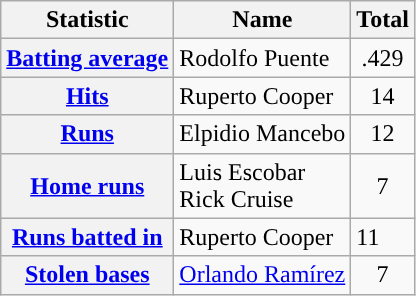<table class="wikitable plainrowheaders">
<tr>
<th scope="col">Statistic</th>
<th scope="col">Name</th>
<th scope="col">Total</th>
</tr>
<tr>
<th scope="row"><a href='#'>Batting average</a></th>
<td> Rodolfo Puente</td>
<td align=center>.429</td>
</tr>
<tr>
<th scope="row"><a href='#'>Hits</a></th>
<td> Ruperto Cooper</td>
<td align=center>14</td>
</tr>
<tr>
<th scope="row"><a href='#'>Runs</a></th>
<td> Elpidio Mancebo</td>
<td align=center>12</td>
</tr>
<tr>
<th scope="row"><a href='#'>Home runs</a></th>
<td> Luis Escobar<br> Rick Cruise</td>
<td align=center>7</td>
</tr>
<tr>
<th scope="row"><a href='#'>Runs batted in</a></th>
<td> Ruperto Cooper</td>
<td>11</td>
</tr>
<tr>
<th scope="row"><a href='#'>Stolen bases</a></th>
<td> <a href='#'>Orlando Ramírez</a></td>
<td align=center>7</td>
</tr>
</table>
